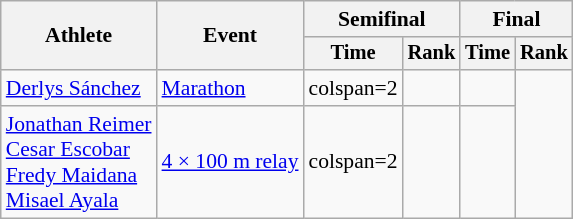<table class=wikitable style=font-size:90%;text-align:center>
<tr>
<th rowspan=2>Athlete</th>
<th rowspan=2>Event</th>
<th colspan=2>Semifinal</th>
<th colspan=2>Final</th>
</tr>
<tr style=font-size:95%>
<th>Time</th>
<th>Rank</th>
<th>Time</th>
<th>Rank</th>
</tr>
<tr>
<td align=left><a href='#'>Derlys Sánchez</a></td>
<td align=left><a href='#'>Marathon</a></td>
<td>colspan=2 </td>
<td></td>
<td></td>
</tr>
<tr>
<td align=left><a href='#'>Jonathan Reimer</a><br><a href='#'>Cesar Escobar</a><br><a href='#'>Fredy Maidana</a><br><a href='#'>Misael Ayala</a></td>
<td align=left><a href='#'>4 × 100 m relay</a></td>
<td>colspan=2 </td>
<td></td>
<td></td>
</tr>
</table>
